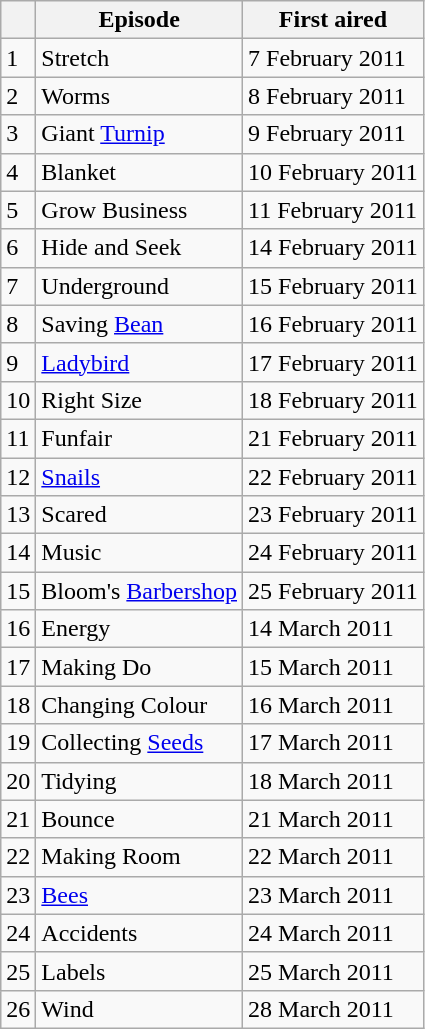<table class="wikitable">
<tr>
<th></th>
<th><strong>Episode</strong></th>
<th><strong>First aired</strong></th>
</tr>
<tr>
<td>1</td>
<td>Stretch</td>
<td>7 February 2011</td>
</tr>
<tr>
<td>2</td>
<td>Worms</td>
<td>8 February 2011</td>
</tr>
<tr>
<td>3</td>
<td>Giant <a href='#'>Turnip</a></td>
<td>9 February 2011</td>
</tr>
<tr>
<td>4</td>
<td>Blanket</td>
<td>10 February 2011</td>
</tr>
<tr>
<td>5</td>
<td>Grow Business</td>
<td>11 February 2011</td>
</tr>
<tr>
<td>6</td>
<td>Hide and Seek</td>
<td>14 February 2011</td>
</tr>
<tr>
<td>7</td>
<td>Underground</td>
<td>15 February 2011</td>
</tr>
<tr>
<td>8</td>
<td>Saving <a href='#'>Bean</a></td>
<td>16 February 2011</td>
</tr>
<tr>
<td>9</td>
<td><a href='#'>Ladybird</a></td>
<td>17 February 2011</td>
</tr>
<tr>
<td>10</td>
<td>Right Size</td>
<td>18 February 2011</td>
</tr>
<tr>
<td>11</td>
<td>Funfair</td>
<td>21 February 2011</td>
</tr>
<tr>
<td>12</td>
<td><a href='#'>Snails</a></td>
<td>22 February 2011</td>
</tr>
<tr>
<td>13</td>
<td>Scared</td>
<td>23 February 2011</td>
</tr>
<tr>
<td>14</td>
<td>Music</td>
<td>24 February 2011</td>
</tr>
<tr>
<td>15</td>
<td>Bloom's <a href='#'>Barbershop</a></td>
<td>25 February 2011</td>
</tr>
<tr>
<td>16</td>
<td>Energy</td>
<td>14 March 2011</td>
</tr>
<tr>
<td>17</td>
<td>Making Do</td>
<td>15 March 2011</td>
</tr>
<tr>
<td>18</td>
<td>Changing Colour</td>
<td>16 March 2011</td>
</tr>
<tr>
<td>19</td>
<td>Collecting <a href='#'>Seeds</a></td>
<td>17 March 2011</td>
</tr>
<tr>
<td>20</td>
<td>Tidying</td>
<td>18 March 2011</td>
</tr>
<tr>
<td>21</td>
<td>Bounce</td>
<td>21 March 2011</td>
</tr>
<tr>
<td>22</td>
<td>Making Room</td>
<td>22 March 2011</td>
</tr>
<tr>
<td>23</td>
<td><a href='#'>Bees</a></td>
<td>23 March 2011</td>
</tr>
<tr>
<td>24</td>
<td>Accidents</td>
<td>24 March 2011</td>
</tr>
<tr>
<td>25</td>
<td>Labels</td>
<td>25 March 2011</td>
</tr>
<tr>
<td>26</td>
<td>Wind</td>
<td>28 March 2011</td>
</tr>
</table>
